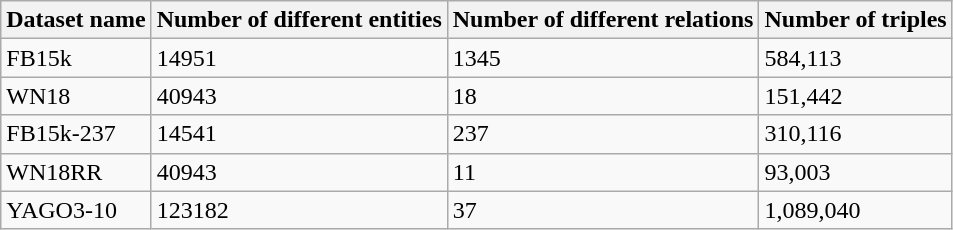<table class="wikitable">
<tr>
<th>Dataset name</th>
<th>Number of different entities</th>
<th>Number of different relations</th>
<th>Number of triples</th>
</tr>
<tr>
<td>FB15k</td>
<td>14951</td>
<td>1345</td>
<td>584,113</td>
</tr>
<tr>
<td>WN18</td>
<td>40943</td>
<td>18</td>
<td>151,442</td>
</tr>
<tr>
<td>FB15k-237</td>
<td>14541</td>
<td>237</td>
<td>310,116</td>
</tr>
<tr>
<td>WN18RR</td>
<td>40943</td>
<td>11</td>
<td>93,003</td>
</tr>
<tr>
<td>YAGO3-10</td>
<td>123182</td>
<td>37</td>
<td>1,089,040</td>
</tr>
</table>
